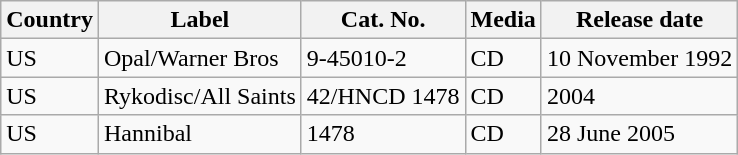<table class="wikitable">
<tr>
<th>Country</th>
<th>Label</th>
<th>Cat. No.</th>
<th>Media</th>
<th>Release date</th>
</tr>
<tr>
<td>US</td>
<td>Opal/Warner Bros</td>
<td>9-45010-2</td>
<td>CD</td>
<td>10 November 1992</td>
</tr>
<tr>
<td>US</td>
<td>Rykodisc/All Saints</td>
<td>42/HNCD 1478</td>
<td>CD</td>
<td>2004</td>
</tr>
<tr>
<td>US</td>
<td>Hannibal</td>
<td>1478</td>
<td>CD</td>
<td>28 June 2005</td>
</tr>
</table>
